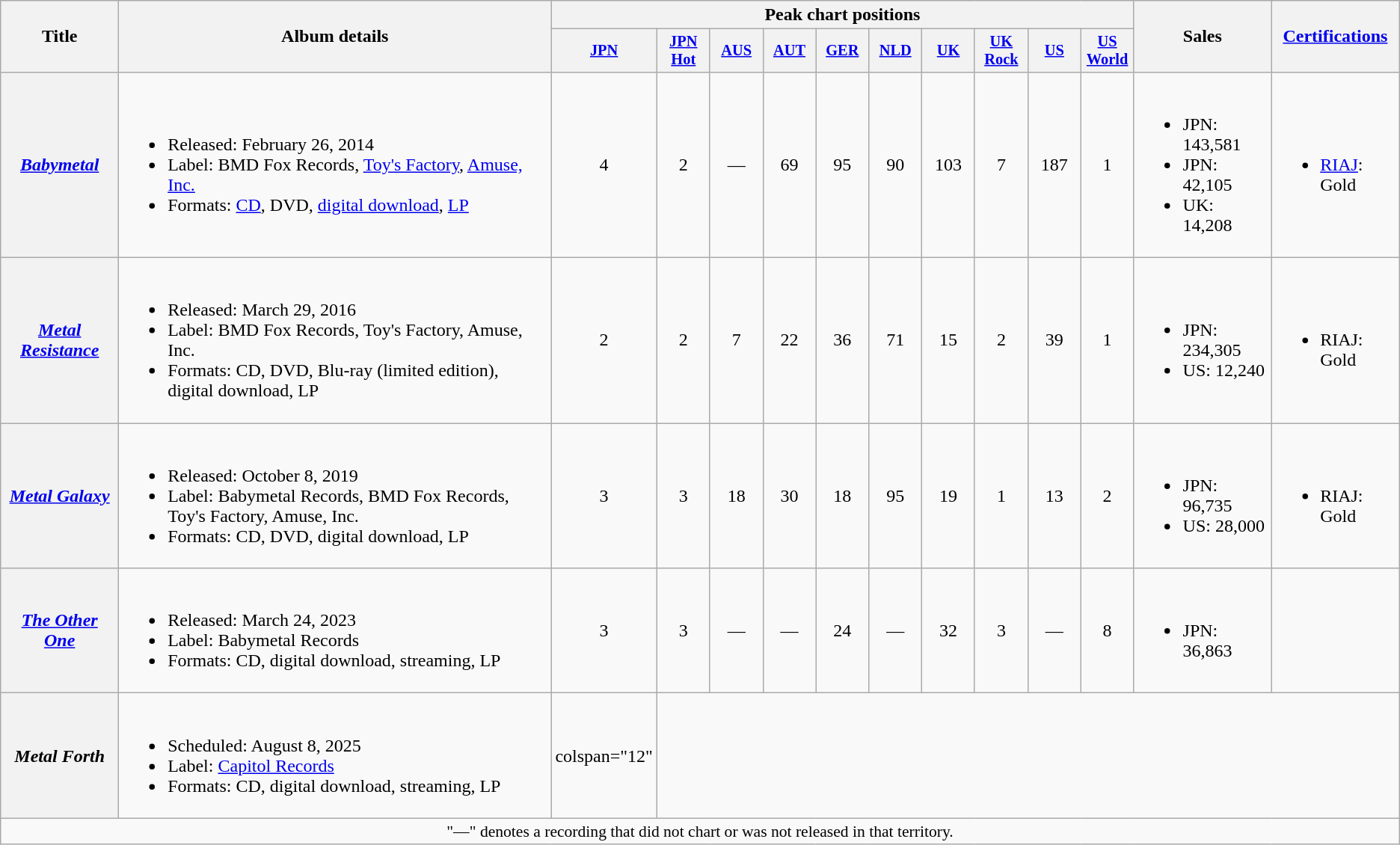<table class="wikitable plainrowheaders">
<tr>
<th rowspan="2">Title</th>
<th rowspan="2">Album details</th>
<th colspan="10">Peak chart positions</th>
<th rowspan="2">Sales</th>
<th rowspan="2"><a href='#'>Certifications</a></th>
</tr>
<tr>
<th style="width:3em;font-size:85%;"><a href='#'>JPN</a><br></th>
<th style="width:3em;font-size:85%;"><a href='#'>JPN<br>Hot</a><br></th>
<th style="width:3em;font-size:85%;"><a href='#'>AUS</a><br></th>
<th style="width:3em;font-size:85%;"><a href='#'>AUT</a><br></th>
<th style="width:3em;font-size:85%;"><a href='#'>GER</a><br></th>
<th style="width:3em;font-size:85%;"><a href='#'>NLD</a><br></th>
<th style="width:3em;font-size:85%;"><a href='#'>UK</a><br></th>
<th style="width:3em;font-size:85%;"><a href='#'>UK Rock</a><br></th>
<th style="width:3em;font-size:85%;"><a href='#'>US</a><br></th>
<th style="width:3em;font-size:85%;"><a href='#'>US<br>World</a><br></th>
</tr>
<tr>
<th scope="row"><em><a href='#'>Babymetal</a></em></th>
<td><br><ul><li>Released: February 26, 2014 </li><li>Label: BMD Fox Records, <a href='#'>Toy's Factory</a>, <a href='#'>Amuse, Inc.</a></li><li>Formats: <a href='#'>CD</a>, DVD, <a href='#'>digital download</a>, <a href='#'>LP</a></li></ul></td>
<td align="center">4</td>
<td align="center">2</td>
<td align="center">—</td>
<td align="center">69</td>
<td align="center">95</td>
<td align="center">90</td>
<td align="center">103</td>
<td align="center">7</td>
<td align="center">187</td>
<td align="center">1</td>
<td><br><ul><li>JPN: 143,581 </li><li>JPN: 42,105 </li><li>UK: 14,208</li></ul></td>
<td><br><ul><li><a href='#'>RIAJ</a>: Gold</li></ul></td>
</tr>
<tr>
<th scope="row"><em><a href='#'>Metal Resistance</a></em></th>
<td><br><ul><li>Released: March 29, 2016 </li><li>Label: BMD Fox Records, Toy's Factory, Amuse, Inc.</li><li>Formats: CD, DVD, Blu-ray (limited edition), digital download, LP</li></ul></td>
<td align="center">2</td>
<td align="center">2</td>
<td align="center">7</td>
<td align="center">22</td>
<td align="center">36</td>
<td align="center">71</td>
<td align="center">15</td>
<td align="center">2</td>
<td align="center">39</td>
<td align="center">1</td>
<td><br><ul><li>JPN: 234,305</li><li>US: 12,240</li></ul></td>
<td><br><ul><li>RIAJ: Gold</li></ul></td>
</tr>
<tr>
<th scope="row"><em><a href='#'>Metal Galaxy</a></em></th>
<td><br><ul><li>Released: October 8, 2019 </li><li>Label: Babymetal Records, BMD Fox Records, Toy's Factory, Amuse, Inc.</li><li>Formats: CD, DVD, digital download, LP</li></ul></td>
<td align="center">3</td>
<td align="center">3</td>
<td align="center">18</td>
<td align="center">30</td>
<td align="center">18</td>
<td align="center">95</td>
<td align="center">19</td>
<td align="center">1</td>
<td align="center">13</td>
<td align="center">2</td>
<td><br><ul><li>JPN: 96,735</li><li>US: 28,000</li></ul></td>
<td><br><ul><li>RIAJ: Gold</li></ul></td>
</tr>
<tr>
<th scope="row"><em><a href='#'>The Other One</a></em></th>
<td><br><ul><li>Released: March 24, 2023</li><li>Label: Babymetal Records</li><li>Formats: CD, digital download, streaming, LP</li></ul></td>
<td align="center">3</td>
<td align="center">3</td>
<td align="center">—</td>
<td align="center">—</td>
<td align="center">24</td>
<td align="center">—</td>
<td align="center">32</td>
<td align="center">3</td>
<td align="center">—</td>
<td align="center">8</td>
<td><br><ul><li>JPN: 36,863</li></ul></td>
<td></td>
</tr>
<tr>
<th scope="row"><em>Metal Forth</em></th>
<td><br><ul><li>Scheduled: August 8, 2025</li><li>Label: <a href='#'>Capitol Records</a></li><li>Formats: CD, digital download, streaming, LP</li></ul></td>
<td>colspan="12" </td>
</tr>
<tr>
<td align="center" colspan="14" style="font-size:90%">"—" denotes a recording that did not chart or was not released in that territory.</td>
</tr>
</table>
